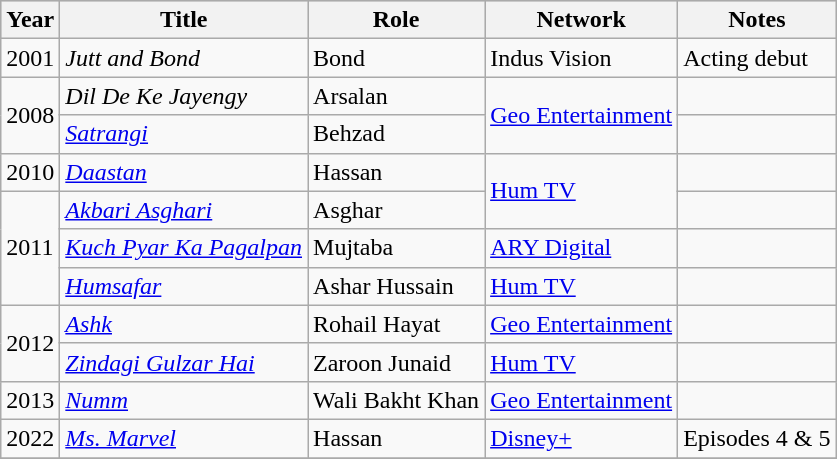<table class="wikitable sortable plainrowheaders">
<tr style="background:#ccc; text-align:center;">
<th scope="col">Year</th>
<th scope="col">Title</th>
<th scope="col">Role</th>
<th>Network</th>
<th scope="col" class="unsortable">Notes</th>
</tr>
<tr>
<td>2001</td>
<td scope="row"><em>Jutt and Bond</em></td>
<td>Bond</td>
<td>Indus Vision</td>
<td>Acting debut</td>
</tr>
<tr>
<td rowspan="2">2008</td>
<td scope="row"><em>Dil De Ke Jayengy</em></td>
<td>Arsalan</td>
<td rowspan="2"><a href='#'>Geo Entertainment</a></td>
<td></td>
</tr>
<tr>
<td scope="row"><em><a href='#'>Satrangi</a></em></td>
<td>Behzad</td>
<td></td>
</tr>
<tr>
<td>2010</td>
<td scope="row"><em><a href='#'>Daastan</a></em></td>
<td>Hassan</td>
<td rowspan="2"><a href='#'>Hum TV</a></td>
<td></td>
</tr>
<tr>
<td rowspan="3">2011</td>
<td scope="row"><em><a href='#'>Akbari Asghari</a></em></td>
<td>Asghar</td>
<td></td>
</tr>
<tr>
<td scope="row"><em><a href='#'>Kuch Pyar Ka Pagalpan</a></em></td>
<td>Mujtaba</td>
<td><a href='#'>ARY Digital</a></td>
<td></td>
</tr>
<tr>
<td scope="row"><em><a href='#'>Humsafar</a></em></td>
<td>Ashar Hussain</td>
<td><a href='#'>Hum TV</a></td>
<td></td>
</tr>
<tr>
<td rowspan="2">2012</td>
<td scope="row"><em><a href='#'>Ashk</a></em></td>
<td>Rohail Hayat</td>
<td><a href='#'>Geo Entertainment</a></td>
<td></td>
</tr>
<tr>
<td scope="row"><em><a href='#'>Zindagi Gulzar Hai</a></em></td>
<td>Zaroon Junaid</td>
<td><a href='#'>Hum TV</a></td>
<td></td>
</tr>
<tr>
<td>2013</td>
<td scope="row"><em><a href='#'>Numm</a></em></td>
<td>Wali Bakht Khan</td>
<td><a href='#'>Geo Entertainment</a></td>
<td></td>
</tr>
<tr>
<td>2022</td>
<td><em><a href='#'>Ms. Marvel</a></em></td>
<td>Hassan</td>
<td><a href='#'>Disney+</a></td>
<td>Episodes 4 & 5</td>
</tr>
<tr>
</tr>
</table>
